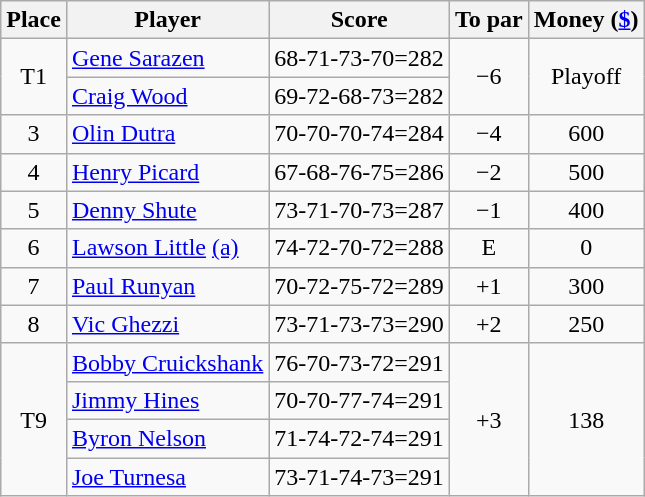<table class="wikitable">
<tr>
<th>Place</th>
<th>Player</th>
<th>Score</th>
<th>To par</th>
<th>Money (<a href='#'>$</a>)</th>
</tr>
<tr>
<td rowspan=2 align="center">T1</td>
<td> <a href='#'>Gene Sarazen</a></td>
<td>68-71-73-70=282</td>
<td rowspan=2 align="center">−6</td>
<td rowspan=2 align=center>Playoff</td>
</tr>
<tr>
<td> <a href='#'>Craig Wood</a></td>
<td>69-72-68-73=282</td>
</tr>
<tr>
<td align="center">3</td>
<td> <a href='#'>Olin Dutra</a></td>
<td>70-70-70-74=284</td>
<td align="center">−4</td>
<td align=center>600</td>
</tr>
<tr>
<td align="center">4</td>
<td> <a href='#'>Henry Picard</a></td>
<td>67-68-76-75=286</td>
<td align="center">−2</td>
<td align=center>500</td>
</tr>
<tr>
<td align="center">5</td>
<td> <a href='#'>Denny Shute</a></td>
<td>73-71-70-73=287</td>
<td align="center">−1</td>
<td align=center>400</td>
</tr>
<tr>
<td align="center">6</td>
<td> <a href='#'>Lawson Little</a> <a href='#'>(a)</a></td>
<td>74-72-70-72=288</td>
<td align="center">E</td>
<td align=center>0</td>
</tr>
<tr>
<td align="center">7</td>
<td> <a href='#'>Paul Runyan</a></td>
<td>70-72-75-72=289</td>
<td align="center">+1</td>
<td align=center>300</td>
</tr>
<tr>
<td align="center">8</td>
<td> <a href='#'>Vic Ghezzi</a></td>
<td>73-71-73-73=290</td>
<td align="center">+2</td>
<td align=center>250</td>
</tr>
<tr>
<td rowspan=4 align="center">T9</td>
<td> <a href='#'>Bobby Cruickshank</a></td>
<td>76-70-73-72=291</td>
<td rowspan=4 align="center">+3</td>
<td rowspan=4 align=center>138</td>
</tr>
<tr>
<td> <a href='#'>Jimmy Hines</a></td>
<td>70-70-77-74=291</td>
</tr>
<tr>
<td> <a href='#'>Byron Nelson</a></td>
<td>71-74-72-74=291</td>
</tr>
<tr>
<td> <a href='#'>Joe Turnesa</a></td>
<td>73-71-74-73=291</td>
</tr>
</table>
